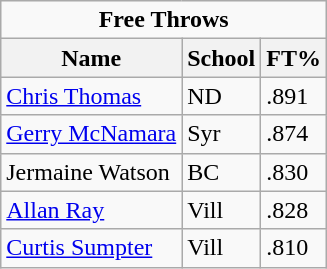<table class="wikitable">
<tr>
<td colspan=3 style="text-align:center;"><strong>Free Throws</strong></td>
</tr>
<tr>
<th>Name</th>
<th>School</th>
<th>FT%</th>
</tr>
<tr>
<td><a href='#'>Chris Thomas</a></td>
<td>ND</td>
<td>.891</td>
</tr>
<tr>
<td><a href='#'>Gerry McNamara</a></td>
<td>Syr</td>
<td>.874</td>
</tr>
<tr>
<td>Jermaine Watson</td>
<td>BC</td>
<td>.830</td>
</tr>
<tr>
<td><a href='#'>Allan Ray</a></td>
<td>Vill</td>
<td>.828</td>
</tr>
<tr>
<td><a href='#'>Curtis Sumpter</a></td>
<td>Vill</td>
<td>.810</td>
</tr>
</table>
